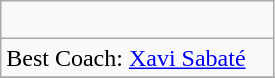<table class="wikitable right" style="margin-left:1em;">
<tr>
<td><br>







</td>
</tr>
<tr>
<td width="175">Best Coach:  <a href='#'>Xavi Sabaté</a></td>
</tr>
<tr>
</tr>
</table>
